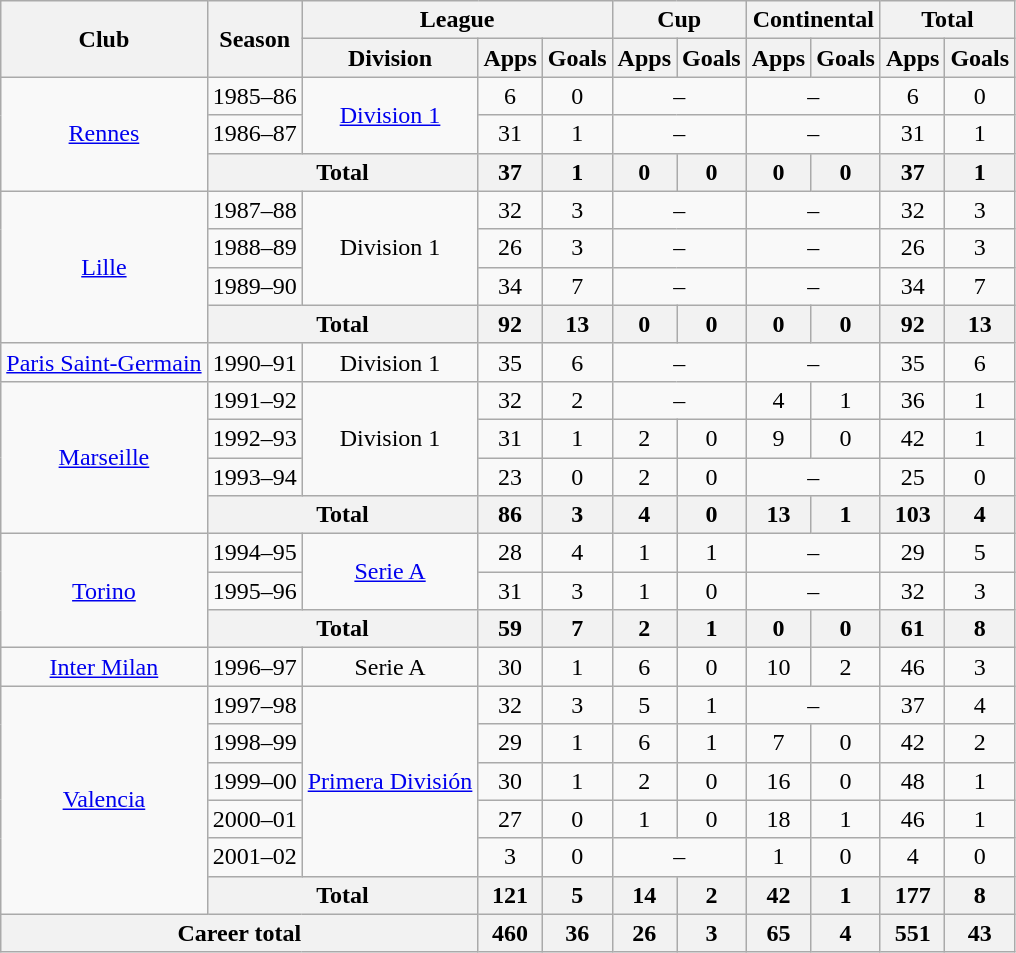<table class="wikitable" style="text-align: center;">
<tr>
<th rowspan="2">Club</th>
<th rowspan="2">Season</th>
<th colspan="3">League</th>
<th colspan="2">Cup</th>
<th colspan="2">Continental</th>
<th colspan="2">Total</th>
</tr>
<tr>
<th>Division</th>
<th>Apps</th>
<th>Goals</th>
<th>Apps</th>
<th>Goals</th>
<th>Apps</th>
<th>Goals</th>
<th>Apps</th>
<th>Goals</th>
</tr>
<tr>
<td rowspan="3"><a href='#'>Rennes</a></td>
<td>1985–86</td>
<td rowspan="2"><a href='#'>Division 1</a></td>
<td>6</td>
<td>0</td>
<td colspan="2">–</td>
<td colspan="2">–</td>
<td>6</td>
<td>0</td>
</tr>
<tr>
<td>1986–87</td>
<td>31</td>
<td>1</td>
<td colspan="2">–</td>
<td colspan="2">–</td>
<td>31</td>
<td>1</td>
</tr>
<tr>
<th colspan="2">Total</th>
<th>37</th>
<th>1</th>
<th>0</th>
<th>0</th>
<th>0</th>
<th>0</th>
<th>37</th>
<th>1</th>
</tr>
<tr>
<td rowspan="4"><a href='#'>Lille</a></td>
<td>1987–88</td>
<td rowspan="3">Division 1</td>
<td>32</td>
<td>3</td>
<td colspan="2">–</td>
<td colspan="2">–</td>
<td>32</td>
<td>3</td>
</tr>
<tr>
<td>1988–89</td>
<td>26</td>
<td>3</td>
<td colspan="2">–</td>
<td colspan="2">–</td>
<td>26</td>
<td>3</td>
</tr>
<tr>
<td>1989–90</td>
<td>34</td>
<td>7</td>
<td colspan="2">–</td>
<td colspan="2">–</td>
<td>34</td>
<td>7</td>
</tr>
<tr>
<th colspan="2">Total</th>
<th>92</th>
<th>13</th>
<th>0</th>
<th>0</th>
<th>0</th>
<th>0</th>
<th>92</th>
<th>13</th>
</tr>
<tr>
<td><a href='#'>Paris Saint-Germain</a></td>
<td>1990–91</td>
<td>Division 1</td>
<td>35</td>
<td>6</td>
<td colspan="2">–</td>
<td colspan="2">–</td>
<td>35</td>
<td>6</td>
</tr>
<tr>
<td rowspan="4"><a href='#'>Marseille</a></td>
<td>1991–92</td>
<td rowspan="3">Division 1</td>
<td>32</td>
<td>2</td>
<td colspan="2">–</td>
<td>4</td>
<td>1</td>
<td>36</td>
<td>1</td>
</tr>
<tr>
<td>1992–93</td>
<td>31</td>
<td>1</td>
<td>2</td>
<td>0</td>
<td>9</td>
<td>0</td>
<td>42</td>
<td>1</td>
</tr>
<tr>
<td>1993–94</td>
<td>23</td>
<td>0</td>
<td>2</td>
<td>0</td>
<td colspan="2">–</td>
<td>25</td>
<td>0</td>
</tr>
<tr>
<th colspan="2">Total</th>
<th>86</th>
<th>3</th>
<th>4</th>
<th>0</th>
<th>13</th>
<th>1</th>
<th>103</th>
<th>4</th>
</tr>
<tr>
<td rowspan="3"><a href='#'>Torino</a></td>
<td>1994–95</td>
<td rowspan="2"><a href='#'>Serie A</a></td>
<td>28</td>
<td>4</td>
<td>1</td>
<td>1</td>
<td colspan="2">–</td>
<td>29</td>
<td>5</td>
</tr>
<tr>
<td>1995–96</td>
<td>31</td>
<td>3</td>
<td>1</td>
<td>0</td>
<td colspan="2">–</td>
<td>32</td>
<td>3</td>
</tr>
<tr>
<th colspan="2">Total</th>
<th>59</th>
<th>7</th>
<th>2</th>
<th>1</th>
<th>0</th>
<th>0</th>
<th>61</th>
<th>8</th>
</tr>
<tr>
<td><a href='#'>Inter Milan</a></td>
<td>1996–97</td>
<td>Serie A</td>
<td>30</td>
<td>1</td>
<td>6</td>
<td>0</td>
<td>10</td>
<td>2</td>
<td>46</td>
<td>3</td>
</tr>
<tr>
<td rowspan="6"><a href='#'>Valencia</a></td>
<td>1997–98</td>
<td rowspan="5"><a href='#'>Primera División</a></td>
<td>32</td>
<td>3</td>
<td>5</td>
<td>1</td>
<td colspan="2">–</td>
<td>37</td>
<td>4</td>
</tr>
<tr>
<td>1998–99</td>
<td>29</td>
<td>1</td>
<td>6</td>
<td>1</td>
<td>7</td>
<td>0</td>
<td>42</td>
<td>2</td>
</tr>
<tr>
<td>1999–00</td>
<td>30</td>
<td>1</td>
<td>2</td>
<td>0</td>
<td>16</td>
<td>0</td>
<td>48</td>
<td>1</td>
</tr>
<tr>
<td>2000–01</td>
<td>27</td>
<td>0</td>
<td>1</td>
<td>0</td>
<td>18</td>
<td>1</td>
<td>46</td>
<td>1</td>
</tr>
<tr>
<td>2001–02</td>
<td>3</td>
<td>0</td>
<td colspan="2">–</td>
<td>1</td>
<td>0</td>
<td>4</td>
<td>0</td>
</tr>
<tr>
<th colspan="2">Total</th>
<th>121</th>
<th>5</th>
<th>14</th>
<th>2</th>
<th>42</th>
<th>1</th>
<th>177</th>
<th>8</th>
</tr>
<tr>
<th colspan="3">Career total</th>
<th>460</th>
<th>36</th>
<th>26</th>
<th>3</th>
<th>65</th>
<th>4</th>
<th>551</th>
<th>43</th>
</tr>
</table>
